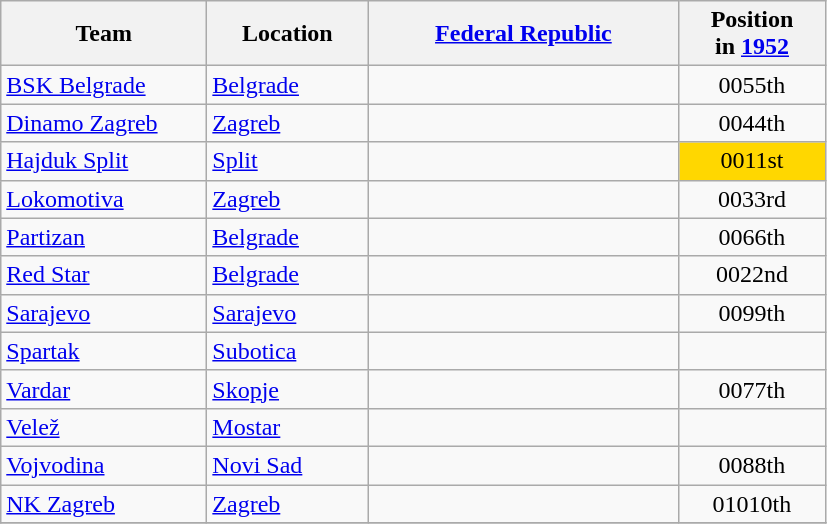<table class="wikitable sortable" style="text-align: left;">
<tr>
<th width="130">Team</th>
<th width="100">Location</th>
<th width="200"><a href='#'>Federal Republic</a></th>
<th width="90">Position<br>in <a href='#'>1952</a></th>
</tr>
<tr>
<td><a href='#'>BSK Belgrade</a></td>
<td><a href='#'>Belgrade</a></td>
<td></td>
<td style="text-align:center;"><span>005</span>5th</td>
</tr>
<tr>
<td><a href='#'>Dinamo Zagreb</a></td>
<td><a href='#'>Zagreb</a></td>
<td></td>
<td style="text-align:center;"><span>004</span>4th</td>
</tr>
<tr>
<td><a href='#'>Hajduk Split</a></td>
<td><a href='#'>Split</a></td>
<td></td>
<td style="text-align:center;" bgcolor="gold"><span>001</span>1st</td>
</tr>
<tr>
<td><a href='#'>Lokomotiva</a></td>
<td><a href='#'>Zagreb</a></td>
<td></td>
<td style="text-align:center;"><span>003</span>3rd</td>
</tr>
<tr>
<td><a href='#'>Partizan</a></td>
<td><a href='#'>Belgrade</a></td>
<td></td>
<td style="text-align:center;"><span>006</span>6th</td>
</tr>
<tr>
<td><a href='#'>Red Star</a></td>
<td><a href='#'>Belgrade</a></td>
<td></td>
<td style="text-align:center;"><span>002</span>2nd</td>
</tr>
<tr>
<td><a href='#'>Sarajevo</a></td>
<td><a href='#'>Sarajevo</a></td>
<td></td>
<td style="text-align:center;"><span>009</span>9th</td>
</tr>
<tr>
<td><a href='#'>Spartak</a></td>
<td><a href='#'>Subotica</a></td>
<td></td>
<td></td>
</tr>
<tr>
<td><a href='#'>Vardar</a></td>
<td><a href='#'>Skopje</a></td>
<td></td>
<td style="text-align:center;"><span>007</span>7th</td>
</tr>
<tr>
<td><a href='#'>Velež</a></td>
<td><a href='#'>Mostar</a></td>
<td></td>
<td></td>
</tr>
<tr>
<td><a href='#'>Vojvodina</a></td>
<td><a href='#'>Novi Sad</a></td>
<td></td>
<td style="text-align:center;"><span>008</span>8th</td>
</tr>
<tr>
<td><a href='#'>NK Zagreb</a></td>
<td><a href='#'>Zagreb</a></td>
<td></td>
<td style="text-align:center;"><span>010</span>10th</td>
</tr>
<tr>
</tr>
</table>
